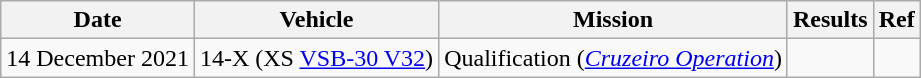<table class="wikitable">
<tr>
<th>Date</th>
<th>Vehicle</th>
<th>Mission</th>
<th>Results</th>
<th>Ref</th>
</tr>
<tr>
<td>14 December 2021</td>
<td>14-X (XS <a href='#'>VSB-30 V32</a>)</td>
<td>Qualification (<em><a href='#'>Cruzeiro Operation</a></em>)</td>
<td></td>
<td></td>
</tr>
</table>
